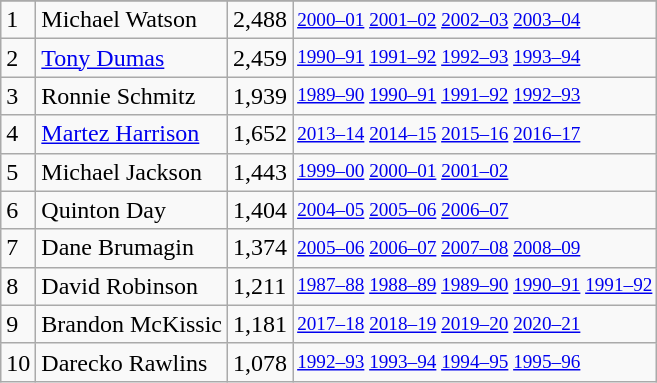<table class="wikitable">
<tr>
</tr>
<tr>
<td>1</td>
<td>Michael Watson</td>
<td>2,488</td>
<td style="font-size:80%;"><a href='#'>2000–01</a> <a href='#'>2001–02</a> <a href='#'>2002–03</a> <a href='#'>2003–04</a></td>
</tr>
<tr>
<td>2</td>
<td><a href='#'>Tony Dumas</a></td>
<td>2,459</td>
<td style="font-size:80%;"><a href='#'>1990–91</a> <a href='#'>1991–92</a> <a href='#'>1992–93</a> <a href='#'>1993–94</a></td>
</tr>
<tr>
<td>3</td>
<td>Ronnie Schmitz</td>
<td>1,939</td>
<td style="font-size:80%;"><a href='#'>1989–90</a> <a href='#'>1990–91</a> <a href='#'>1991–92</a> <a href='#'>1992–93</a></td>
</tr>
<tr>
<td>4</td>
<td><a href='#'>Martez Harrison</a></td>
<td>1,652</td>
<td style="font-size:80%;"><a href='#'>2013–14</a> <a href='#'>2014–15</a> <a href='#'>2015–16</a> <a href='#'>2016–17</a></td>
</tr>
<tr>
<td>5</td>
<td>Michael Jackson</td>
<td>1,443</td>
<td style="font-size:80%;"><a href='#'>1999–00</a> <a href='#'>2000–01</a> <a href='#'>2001–02</a></td>
</tr>
<tr>
<td>6</td>
<td>Quinton Day</td>
<td>1,404</td>
<td style="font-size:80%;"><a href='#'>2004–05</a> <a href='#'>2005–06</a> <a href='#'>2006–07</a></td>
</tr>
<tr>
<td>7</td>
<td>Dane Brumagin</td>
<td>1,374</td>
<td style="font-size:80%;"><a href='#'>2005–06</a> <a href='#'>2006–07</a> <a href='#'>2007–08</a> <a href='#'>2008–09</a></td>
</tr>
<tr>
<td>8</td>
<td>David Robinson</td>
<td>1,211</td>
<td style="font-size:80%;"><a href='#'>1987–88</a> <a href='#'>1988–89</a> <a href='#'>1989–90</a> <a href='#'>1990–91</a> <a href='#'>1991–92</a></td>
</tr>
<tr>
<td>9</td>
<td>Brandon McKissic</td>
<td>1,181</td>
<td style="font-size:80%;"><a href='#'>2017–18</a> <a href='#'>2018–19</a> <a href='#'>2019–20</a> <a href='#'>2020–21</a></td>
</tr>
<tr>
<td>10</td>
<td>Darecko Rawlins</td>
<td>1,078</td>
<td style="font-size:80%;"><a href='#'>1992–93</a> <a href='#'>1993–94</a> <a href='#'>1994–95</a> <a href='#'>1995–96</a></td>
</tr>
</table>
